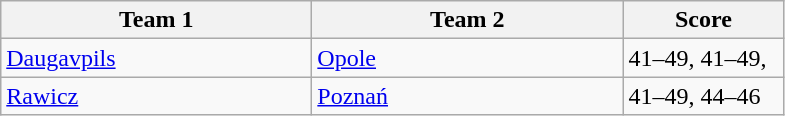<table class="wikitable" style="font-size: 100%">
<tr>
<th width=200>Team 1</th>
<th width=200>Team 2</th>
<th width=100>Score</th>
</tr>
<tr>
<td><a href='#'>Daugavpils</a></td>
<td><a href='#'>Opole</a></td>
<td>41–49, 41–49,</td>
</tr>
<tr>
<td><a href='#'>Rawicz</a></td>
<td><a href='#'>Poznań</a></td>
<td>41–49, 44–46</td>
</tr>
</table>
